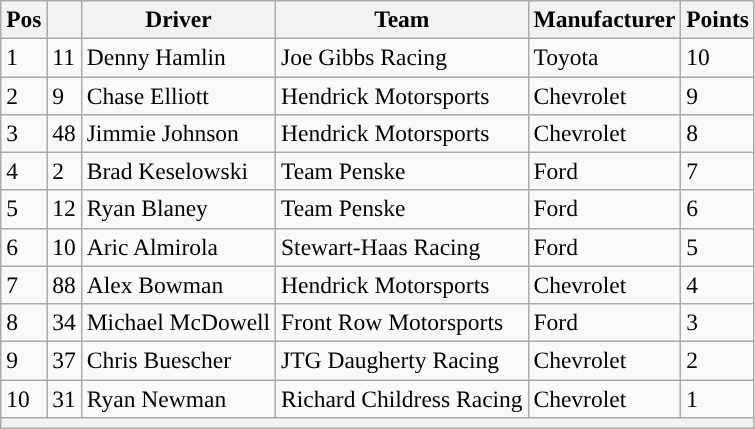<table class="wikitable" style="font-size:98%">
<tr>
<th>Pos</th>
<th></th>
<th>Driver</th>
<th>Team</th>
<th>Manufacturer</th>
<th>Points</th>
</tr>
<tr>
<td>1</td>
<td>11</td>
<td>Denny Hamlin</td>
<td>Joe Gibbs Racing</td>
<td>Toyota</td>
<td>10</td>
</tr>
<tr>
<td>2</td>
<td>9</td>
<td>Chase Elliott</td>
<td>Hendrick Motorsports</td>
<td>Chevrolet</td>
<td>9</td>
</tr>
<tr>
<td>3</td>
<td>48</td>
<td>Jimmie Johnson</td>
<td>Hendrick Motorsports</td>
<td>Chevrolet</td>
<td>8</td>
</tr>
<tr>
<td>4</td>
<td>2</td>
<td>Brad Keselowski</td>
<td>Team Penske</td>
<td>Ford</td>
<td>7</td>
</tr>
<tr>
<td>5</td>
<td>12</td>
<td>Ryan Blaney</td>
<td>Team Penske</td>
<td>Ford</td>
<td>6</td>
</tr>
<tr>
<td>6</td>
<td>10</td>
<td>Aric Almirola</td>
<td>Stewart-Haas Racing</td>
<td>Ford</td>
<td>5</td>
</tr>
<tr>
<td>7</td>
<td>88</td>
<td>Alex Bowman</td>
<td>Hendrick Motorsports</td>
<td>Chevrolet</td>
<td>4</td>
</tr>
<tr>
<td>8</td>
<td>34</td>
<td>Michael McDowell</td>
<td>Front Row Motorsports</td>
<td>Ford</td>
<td>3</td>
</tr>
<tr>
<td>9</td>
<td>37</td>
<td>Chris Buescher</td>
<td>JTG Daugherty Racing</td>
<td>Chevrolet</td>
<td>2</td>
</tr>
<tr>
<td>10</td>
<td>31</td>
<td>Ryan Newman</td>
<td>Richard Childress Racing</td>
<td>Chevrolet</td>
<td>1</td>
</tr>
<tr>
<th colspan="6"></th>
</tr>
</table>
